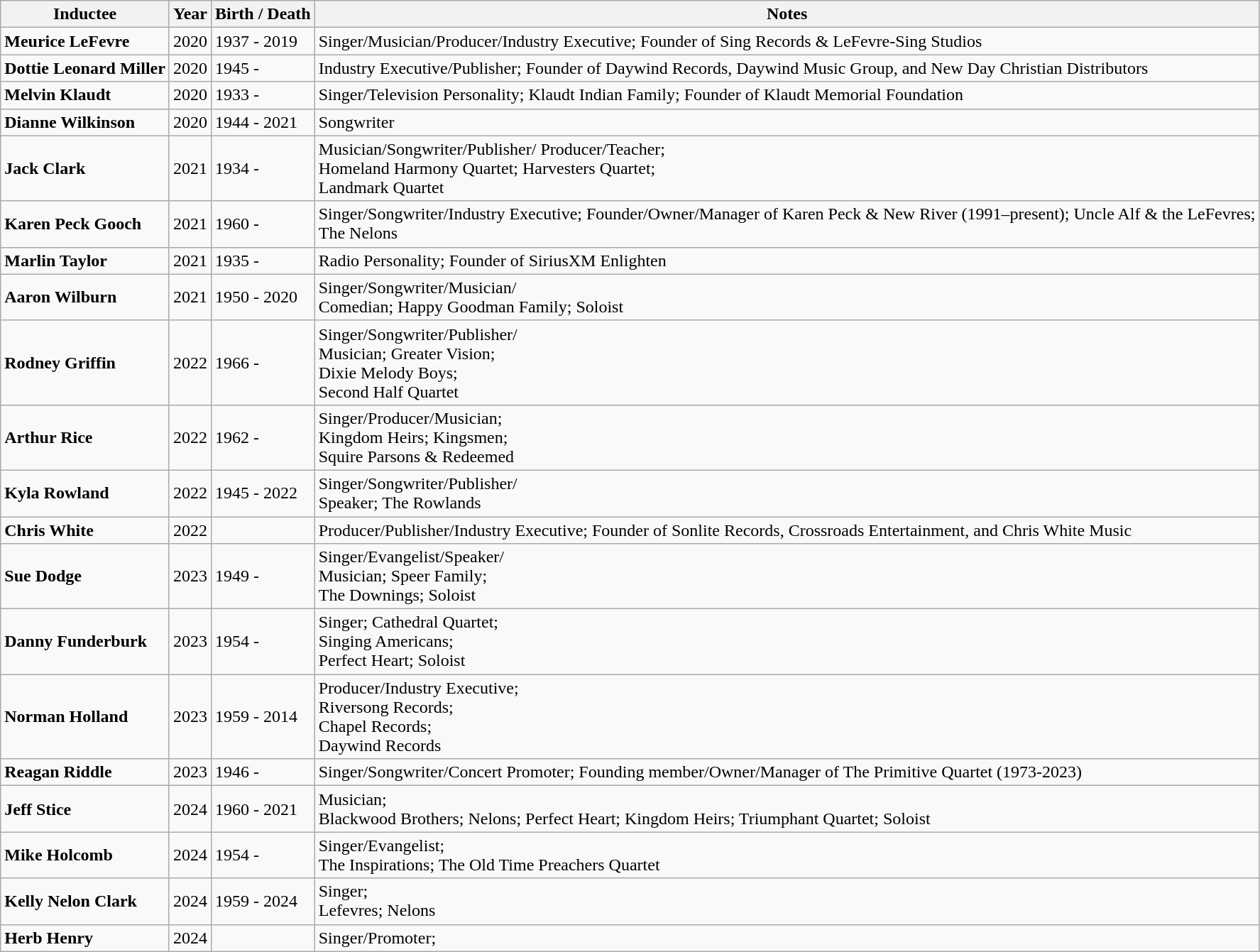<table class="wikitable">
<tr>
<th>Inductee</th>
<th>Year</th>
<th>Birth / Death</th>
<th>Notes</th>
</tr>
<tr>
<td><strong>Meurice LeFevre</strong></td>
<td>2020</td>
<td>1937 - 2019</td>
<td>Singer/Musician/Producer/Industry Executive; Founder of Sing Records & LeFevre-Sing Studios</td>
</tr>
<tr>
<td><strong>Dottie Leonard Miller</strong></td>
<td>2020</td>
<td>1945 -</td>
<td>Industry Executive/Publisher; Founder of Daywind Records, Daywind Music Group, and New Day Christian Distributors</td>
</tr>
<tr>
<td><strong>Melvin Klaudt</strong></td>
<td>2020</td>
<td>1933 -</td>
<td>Singer/Television Personality; Klaudt Indian Family; Founder of Klaudt Memorial Foundation</td>
</tr>
<tr>
<td><strong>Dianne Wilkinson</strong></td>
<td>2020</td>
<td>1944 - 2021</td>
<td>Songwriter</td>
</tr>
<tr>
<td><strong>Jack Clark</strong></td>
<td>2021</td>
<td>1934 -</td>
<td>Musician/Songwriter/Publisher/ Producer/Teacher;<br>Homeland Harmony Quartet; Harvesters Quartet;<br>Landmark Quartet</td>
</tr>
<tr>
<td><strong>Karen Peck Gooch</strong></td>
<td>2021</td>
<td>1960 -</td>
<td>Singer/Songwriter/Industry Executive; Founder/Owner/Manager of Karen Peck & New River (1991–present); Uncle Alf & the LeFevres;<br>The Nelons</td>
</tr>
<tr>
<td><strong>Marlin Taylor</strong></td>
<td>2021</td>
<td>1935 -</td>
<td>Radio Personality; Founder of SiriusXM Enlighten</td>
</tr>
<tr>
<td><strong>Aaron Wilburn</strong></td>
<td>2021</td>
<td>1950 - 2020</td>
<td>Singer/Songwriter/Musician/<br>Comedian; Happy Goodman Family; Soloist</td>
</tr>
<tr>
<td><strong>Rodney Griffin</strong></td>
<td>2022</td>
<td>1966 -</td>
<td>Singer/Songwriter/Publisher/<br>Musician; Greater Vision;<br>Dixie Melody Boys;<br>Second Half Quartet</td>
</tr>
<tr>
<td><strong>Arthur Rice</strong></td>
<td>2022</td>
<td>1962 -</td>
<td>Singer/Producer/Musician;<br>Kingdom Heirs; Kingsmen;<br>Squire Parsons & Redeemed</td>
</tr>
<tr>
<td><strong>Kyla Rowland</strong></td>
<td>2022</td>
<td>1945 - 2022</td>
<td>Singer/Songwriter/Publisher/<br>Speaker; The Rowlands</td>
</tr>
<tr>
<td><strong>Chris White</strong></td>
<td>2022</td>
<td></td>
<td>Producer/Publisher/Industry Executive; Founder of Sonlite Records, Crossroads Entertainment, and Chris White Music</td>
</tr>
<tr>
<td><strong>Sue Dodge</strong></td>
<td>2023</td>
<td>1949 -</td>
<td>Singer/Evangelist/Speaker/<br>Musician; Speer Family;<br>The Downings; Soloist</td>
</tr>
<tr>
<td><strong>Danny Funderburk</strong></td>
<td>2023</td>
<td>1954 -</td>
<td>Singer; Cathedral Quartet;<br>Singing Americans;<br>Perfect Heart; Soloist</td>
</tr>
<tr>
<td><strong>Norman Holland</strong></td>
<td>2023</td>
<td>1959 - 2014</td>
<td>Producer/Industry Executive;<br>Riversong Records;<br>Chapel Records;<br>Daywind Records</td>
</tr>
<tr>
<td><strong>Reagan Riddle</strong></td>
<td>2023</td>
<td>1946 -</td>
<td>Singer/Songwriter/Concert Promoter; Founding member/Owner/Manager of The Primitive Quartet (1973-2023)</td>
</tr>
<tr>
<td><strong>Jeff Stice</strong></td>
<td>2024</td>
<td>1960 - 2021</td>
<td>Musician;<br>Blackwood Brothers; Nelons; 
Perfect Heart; Kingdom Heirs; 
Triumphant Quartet; Soloist</td>
</tr>
<tr>
<td><strong>Mike Holcomb</strong></td>
<td>2024</td>
<td>1954 -</td>
<td>Singer/Evangelist;<br>The Inspirations; The Old Time Preachers Quartet</td>
</tr>
<tr>
<td><strong>Kelly Nelon Clark</strong></td>
<td>2024</td>
<td>1959 - 2024</td>
<td>Singer;<br>Lefevres; Nelons</td>
</tr>
<tr>
<td><strong>Herb Henry</strong></td>
<td>2024</td>
<td></td>
<td>Singer/Promoter;</td>
</tr>
</table>
